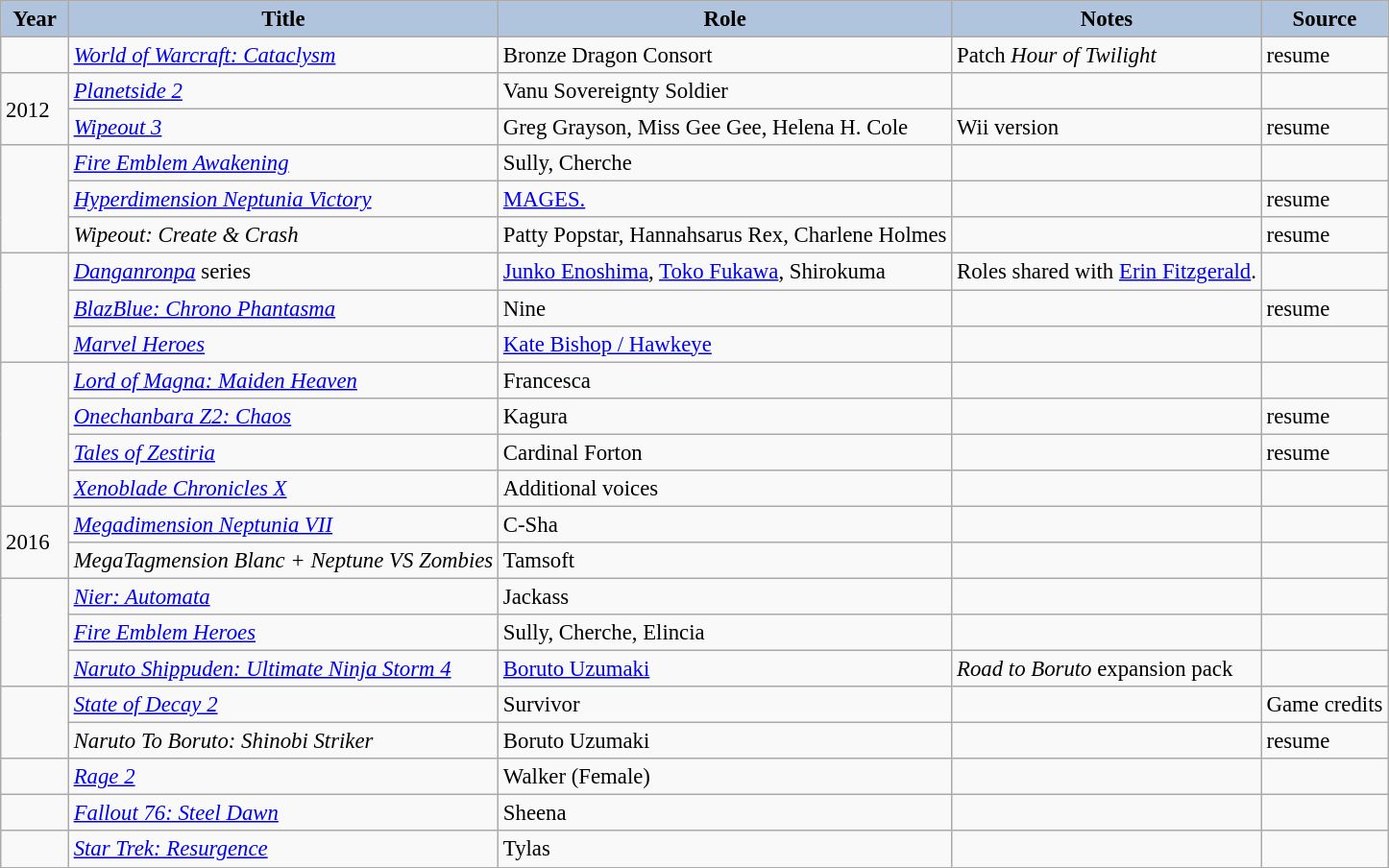<table class="wikitable sortable plainrowheaders" style="width=90%;  font-size: 95%;">
<tr>
<th style="background:#b0c4de; width:40px;">Year</th>
<th style="background:#b0c4de;">Title</th>
<th style="background:#b0c4de;">Role</th>
<th style="background:#b0c4de;" class="unsortable">Notes</th>
<th style="background:#b0c4de;" class="unsortable">Source</th>
</tr>
<tr>
<td></td>
<td><em><a href='#'>World of Warcraft: Cataclysm</a></em></td>
<td>Bronze Dragon Consort</td>
<td>Patch <em>Hour of Twilight</em></td>
<td>resume</td>
</tr>
<tr>
<td rowspan="2">2012</td>
<td><em><a href='#'>Planetside 2</a></em></td>
<td>Vanu Sovereignty Soldier</td>
<td></td>
<td></td>
</tr>
<tr>
<td><em><a href='#'>Wipeout 3</a></em></td>
<td>Greg Grayson, Miss Gee Gee, Helena H. Cole</td>
<td>Wii version</td>
<td>resume</td>
</tr>
<tr>
<td rowspan="3"></td>
<td><em><a href='#'>Fire Emblem Awakening</a></em></td>
<td>Sully, Cherche</td>
<td></td>
<td></td>
</tr>
<tr>
<td><em><a href='#'>Hyperdimension Neptunia Victory</a></em></td>
<td><a href='#'>MAGES.</a></td>
<td></td>
<td>resume</td>
</tr>
<tr>
<td><em>Wipeout: Create & Crash</em></td>
<td>Patty Popstar, Hannahsarus Rex, Charlene Holmes</td>
<td></td>
<td>resume</td>
</tr>
<tr>
<td rowspan="3"></td>
<td><em><a href='#'>Danganronpa</a></em> series</td>
<td><a href='#'>Junko Enoshima</a>, <a href='#'>Toko Fukawa</a>, Shirokuma</td>
<td>Roles shared with <a href='#'>Erin Fitzgerald</a>.</td>
<td></td>
</tr>
<tr>
<td><em><a href='#'>BlazBlue: Chrono Phantasma</a></em></td>
<td>Nine</td>
<td></td>
<td>resume</td>
</tr>
<tr>
<td><em><a href='#'>Marvel Heroes</a></em></td>
<td><a href='#'>Kate Bishop / Hawkeye</a></td>
<td></td>
<td></td>
</tr>
<tr>
<td rowspan="4"></td>
<td><em><a href='#'>Lord of Magna: Maiden Heaven</a></em></td>
<td>Francesca</td>
<td></td>
<td></td>
</tr>
<tr>
<td><em><a href='#'>Onechanbara Z2: Chaos</a></em></td>
<td>Kagura</td>
<td></td>
<td>resume</td>
</tr>
<tr>
<td><em><a href='#'>Tales of Zestiria</a></em></td>
<td>Cardinal Forton</td>
<td></td>
<td>resume</td>
</tr>
<tr>
<td><em><a href='#'>Xenoblade Chronicles X</a></em></td>
<td>Additional voices</td>
<td></td>
<td></td>
</tr>
<tr>
<td rowspan="2">2016</td>
<td><em><a href='#'>Megadimension Neptunia VII</a></em></td>
<td>C-Sha</td>
<td></td>
<td></td>
</tr>
<tr>
<td><em>MegaTagmension Blanc + Neptune VS Zombies</em></td>
<td>Tamsoft</td>
<td></td>
<td></td>
</tr>
<tr>
<td rowspan="3"></td>
<td><em><a href='#'>Nier: Automata</a></em></td>
<td>Jackass</td>
<td></td>
<td></td>
</tr>
<tr>
<td><em><a href='#'>Fire Emblem Heroes</a></em></td>
<td>Sully, Cherche, Elincia</td>
<td></td>
<td></td>
</tr>
<tr>
<td><em><a href='#'>Naruto Shippuden: Ultimate Ninja Storm 4</a></em></td>
<td><a href='#'>Boruto Uzumaki</a></td>
<td><em>Road to Boruto</em> expansion pack</td>
<td></td>
</tr>
<tr>
<td rowspan="2"></td>
<td><em><a href='#'>State of Decay 2</a></em></td>
<td>Survivor</td>
<td></td>
<td>Game credits</td>
</tr>
<tr>
<td><em>Naruto To Boruto: Shinobi Striker</em></td>
<td>Boruto Uzumaki</td>
<td></td>
<td>resume</td>
</tr>
<tr>
<td></td>
<td><em><a href='#'>Rage 2</a></em></td>
<td>Walker (Female)</td>
<td></td>
<td></td>
</tr>
<tr>
<td></td>
<td><em><a href='#'>Fallout 76: Steel Dawn</a></em></td>
<td>Sheena</td>
<td></td>
<td></td>
</tr>
<tr>
<td></td>
<td><em><a href='#'>Star Trek: Resurgence</a></em></td>
<td>Tylas</td>
<td></td>
<td></td>
</tr>
</table>
